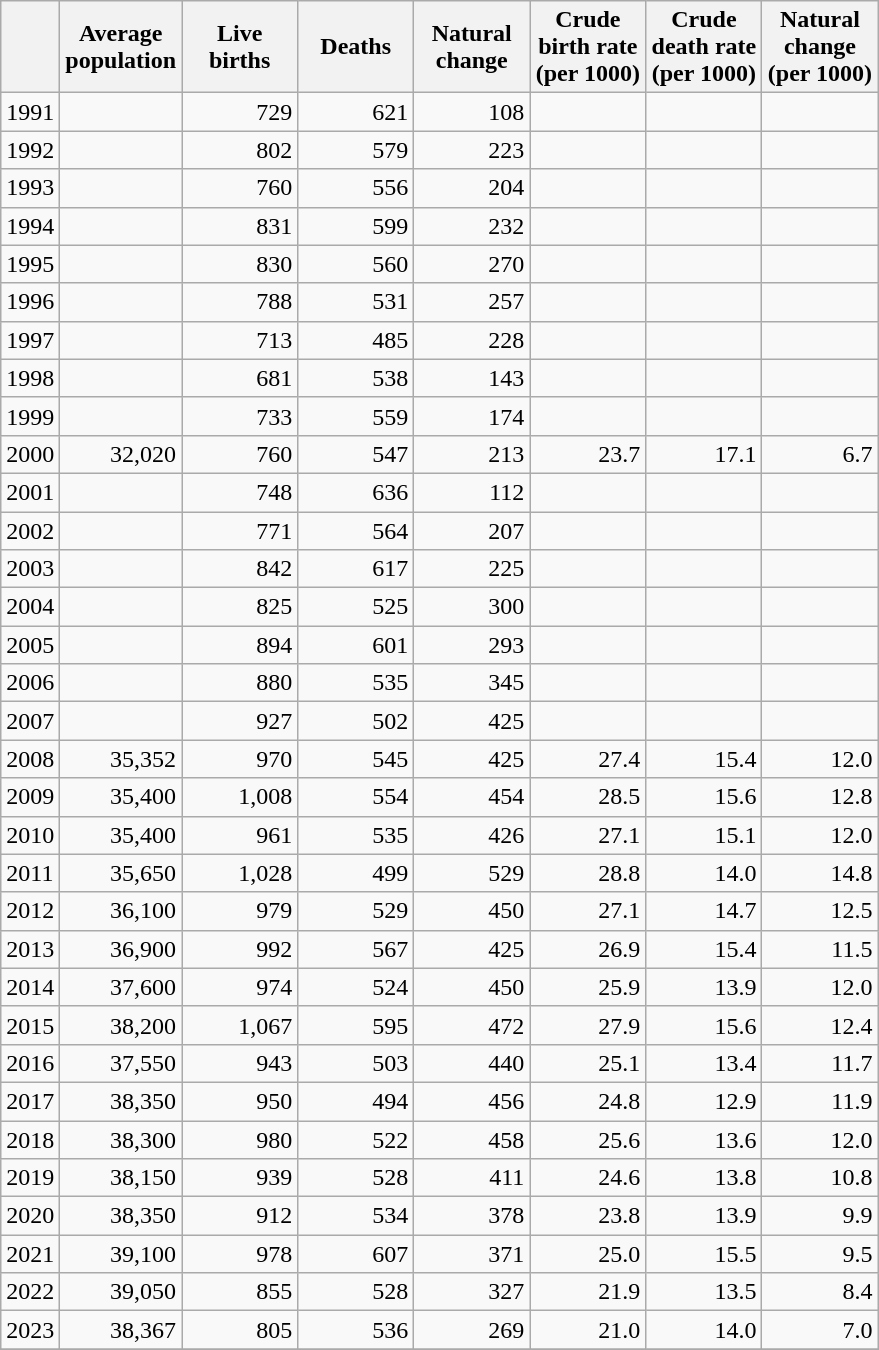<table class="wikitable" style="text-align: right;">
<tr>
<th></th>
<th width="70pt">Average population </th>
<th width="70pt">Live births</th>
<th width="70pt">Deaths</th>
<th width="70pt">Natural change</th>
<th width="70pt">Crude birth rate (per 1000)</th>
<th width="70pt">Crude death rate (per 1000)</th>
<th width="70pt">Natural change (per 1000)</th>
</tr>
<tr>
<td style="text-align: left;">1991</td>
<td></td>
<td>729</td>
<td>621</td>
<td>108</td>
<td></td>
<td></td>
<td></td>
</tr>
<tr>
<td style="text-align: left;">1992</td>
<td></td>
<td>802</td>
<td>579</td>
<td>223</td>
<td></td>
<td></td>
<td></td>
</tr>
<tr>
<td style="text-align: left;">1993</td>
<td></td>
<td>760</td>
<td>556</td>
<td>204</td>
<td></td>
<td></td>
<td></td>
</tr>
<tr>
<td style="text-align: left;">1994</td>
<td></td>
<td>831</td>
<td>599</td>
<td>232</td>
<td></td>
<td></td>
<td></td>
</tr>
<tr>
<td style="text-align: left;">1995</td>
<td></td>
<td>830</td>
<td>560</td>
<td>270</td>
<td></td>
<td></td>
<td></td>
</tr>
<tr>
<td style="text-align: left;">1996</td>
<td></td>
<td>788</td>
<td>531</td>
<td>257</td>
<td></td>
<td></td>
<td></td>
</tr>
<tr>
<td style="text-align: left;">1997</td>
<td></td>
<td>713</td>
<td>485</td>
<td>228</td>
<td></td>
<td></td>
<td></td>
</tr>
<tr>
<td style="text-align: left;">1998</td>
<td></td>
<td>681</td>
<td>538</td>
<td>143</td>
<td></td>
<td></td>
<td></td>
</tr>
<tr>
<td style="text-align: left;">1999</td>
<td></td>
<td>733</td>
<td>559</td>
<td>174</td>
<td></td>
<td></td>
<td></td>
</tr>
<tr>
<td style="text-align: left;">2000</td>
<td>32,020</td>
<td>760</td>
<td>547</td>
<td>213</td>
<td>23.7</td>
<td>17.1</td>
<td>6.7</td>
</tr>
<tr>
<td style="text-align: left;">2001</td>
<td></td>
<td>748</td>
<td>636</td>
<td>112</td>
<td></td>
<td></td>
<td></td>
</tr>
<tr>
<td style="text-align: left;">2002</td>
<td></td>
<td>771</td>
<td>564</td>
<td>207</td>
<td></td>
<td></td>
<td></td>
</tr>
<tr>
<td style="text-align: left;">2003</td>
<td></td>
<td>842</td>
<td>617</td>
<td>225</td>
<td></td>
<td></td>
<td></td>
</tr>
<tr>
<td style="text-align: left;">2004</td>
<td></td>
<td>825</td>
<td>525</td>
<td>300</td>
<td></td>
<td></td>
<td></td>
</tr>
<tr>
<td style="text-align: left;">2005</td>
<td></td>
<td>894</td>
<td>601</td>
<td>293</td>
<td></td>
<td></td>
<td></td>
</tr>
<tr>
<td style="text-align: left;">2006</td>
<td></td>
<td>880</td>
<td>535</td>
<td>345</td>
<td></td>
<td></td>
<td></td>
</tr>
<tr>
<td style="text-align: left;">2007</td>
<td></td>
<td>927</td>
<td>502</td>
<td>425</td>
<td></td>
<td></td>
<td></td>
</tr>
<tr>
<td style="text-align: left;">2008</td>
<td>35,352</td>
<td>970</td>
<td>545</td>
<td>425</td>
<td>27.4</td>
<td>15.4</td>
<td>12.0</td>
</tr>
<tr>
<td style="text-align: left;">2009</td>
<td>35,400</td>
<td>1,008</td>
<td>554</td>
<td>454</td>
<td>28.5</td>
<td>15.6</td>
<td>12.8</td>
</tr>
<tr>
<td style="text-align: left;">2010</td>
<td>35,400</td>
<td>961</td>
<td>535</td>
<td>426</td>
<td>27.1</td>
<td>15.1</td>
<td>12.0</td>
</tr>
<tr>
<td style="text-align: left;">2011</td>
<td>35,650</td>
<td>1,028</td>
<td>499</td>
<td>529</td>
<td>28.8</td>
<td>14.0</td>
<td>14.8</td>
</tr>
<tr>
<td style="text-align: left;">2012</td>
<td>36,100</td>
<td>979</td>
<td>529</td>
<td>450</td>
<td>27.1</td>
<td>14.7</td>
<td>12.5</td>
</tr>
<tr>
<td style="text-align: left;">2013</td>
<td>36,900</td>
<td>992</td>
<td>567</td>
<td>425</td>
<td>26.9</td>
<td>15.4</td>
<td>11.5</td>
</tr>
<tr>
<td style="text-align: left;">2014</td>
<td>37,600</td>
<td>974</td>
<td>524</td>
<td>450</td>
<td>25.9</td>
<td>13.9</td>
<td>12.0</td>
</tr>
<tr>
<td style="text-align: left;">2015</td>
<td>38,200</td>
<td>1,067</td>
<td>595</td>
<td>472</td>
<td>27.9</td>
<td>15.6</td>
<td>12.4</td>
</tr>
<tr>
<td style="text-align: left;">2016</td>
<td>37,550</td>
<td>943</td>
<td>503</td>
<td>440</td>
<td>25.1</td>
<td>13.4</td>
<td>11.7</td>
</tr>
<tr>
<td style="text-align: left;">2017</td>
<td>38,350</td>
<td>950</td>
<td>494</td>
<td>456</td>
<td>24.8</td>
<td>12.9</td>
<td>11.9</td>
</tr>
<tr>
<td style="text-align: left;">2018</td>
<td>38,300</td>
<td>980</td>
<td>522</td>
<td>458</td>
<td>25.6</td>
<td>13.6</td>
<td>12.0</td>
</tr>
<tr>
<td style="text-align: left;">2019</td>
<td>38,150</td>
<td>939</td>
<td>528</td>
<td>411</td>
<td>24.6</td>
<td>13.8</td>
<td>10.8</td>
</tr>
<tr>
<td style="text-align: left;">2020</td>
<td>38,350</td>
<td>912</td>
<td>534</td>
<td>378</td>
<td>23.8</td>
<td>13.9</td>
<td>9.9</td>
</tr>
<tr>
<td style="text-align: left;">2021</td>
<td>39,100</td>
<td>978</td>
<td>607</td>
<td>371</td>
<td>25.0</td>
<td>15.5</td>
<td>9.5</td>
</tr>
<tr>
<td style="text-align: left;">2022</td>
<td>39,050</td>
<td>855</td>
<td>528</td>
<td>327</td>
<td>21.9</td>
<td>13.5</td>
<td>8.4</td>
</tr>
<tr>
<td style="text-align: left;">2023</td>
<td>38,367</td>
<td>805</td>
<td>536</td>
<td>269</td>
<td>21.0</td>
<td>14.0</td>
<td>7.0</td>
</tr>
<tr>
</tr>
</table>
